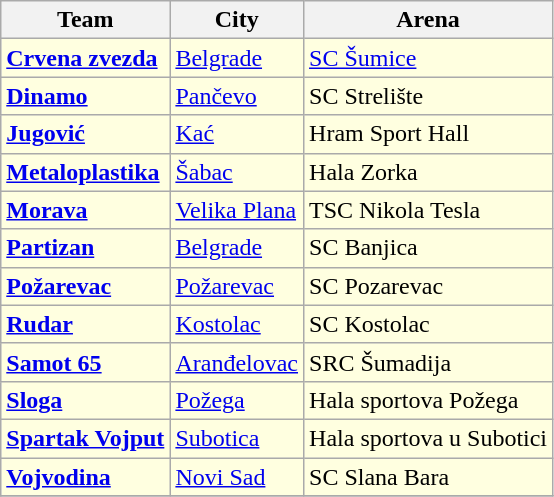<table class="wikitable sortable">
<tr>
<th>Team</th>
<th>City</th>
<th>Arena</th>
</tr>
<tr bgcolor=ffffe0>
<td><strong><a href='#'>Crvena zvezda</a></strong></td>
<td><a href='#'>Belgrade</a></td>
<td><a href='#'>SC Šumice</a></td>
</tr>
<tr bgcolor=ffffe0>
<td><strong><a href='#'>Dinamo</a></strong></td>
<td><a href='#'>Pančevo</a></td>
<td>SC Strelište</td>
</tr>
<tr bgcolor=ffffe0>
<td><strong><a href='#'>Jugović</a></strong></td>
<td><a href='#'>Kać</a></td>
<td>Hram Sport Hall</td>
</tr>
<tr bgcolor=ffffe0>
<td><strong><a href='#'>Metaloplastika</a></strong></td>
<td><a href='#'>Šabac</a></td>
<td>Hala Zorka</td>
</tr>
<tr bgcolor=ffffe0>
<td><strong><a href='#'>Morava</a></strong></td>
<td><a href='#'>Velika Plana</a></td>
<td>TSC Nikola Tesla</td>
</tr>
<tr bgcolor=ffffe0>
<td><strong><a href='#'>Partizan</a></strong></td>
<td><a href='#'>Belgrade</a></td>
<td>SC Banjica</td>
</tr>
<tr bgcolor=ffffe0>
<td><strong><a href='#'>Požarevac</a></strong></td>
<td><a href='#'>Požarevac</a></td>
<td>SC Pozarevac</td>
</tr>
<tr bgcolor=ffffe0>
<td><strong><a href='#'>Rudar</a></strong></td>
<td><a href='#'>Kostolac</a></td>
<td>SC Kostolac</td>
</tr>
<tr bgcolor=ffffe0>
<td><strong><a href='#'>Samot 65</a></strong></td>
<td><a href='#'>Aranđelovac</a></td>
<td>SRC Šumadija</td>
</tr>
<tr bgcolor=ffffe0>
<td><strong><a href='#'>Sloga</a></strong></td>
<td><a href='#'>Požega</a></td>
<td>Hala sportova Požega</td>
</tr>
<tr bgcolor=ffffe0>
<td><strong><a href='#'>Spartak Vojput</a></strong></td>
<td><a href='#'>Subotica</a></td>
<td>Hala sportova u Subotici</td>
</tr>
<tr bgcolor=ffffe0>
<td><strong><a href='#'>Vojvodina</a></strong></td>
<td><a href='#'>Novi Sad</a></td>
<td>SC Slana Bara</td>
</tr>
<tr>
</tr>
</table>
